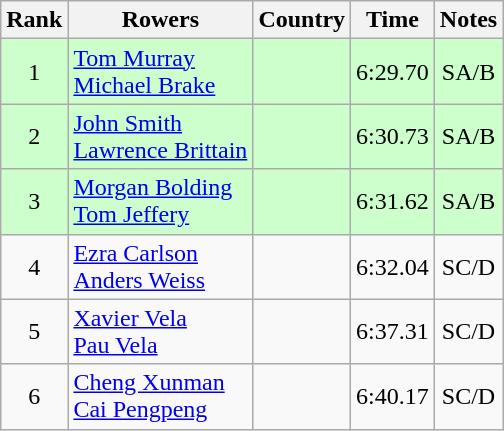<table class="wikitable" style="text-align:center">
<tr>
<th>Rank</th>
<th>Rowers</th>
<th>Country</th>
<th>Time</th>
<th>Notes</th>
</tr>
<tr bgcolor=ccffcc>
<td>1</td>
<td align="left"><a href='#'>Tom Murray</a><br><a href='#'>Michael Brake</a></td>
<td align="left"></td>
<td>6:29.70</td>
<td>SA/B</td>
</tr>
<tr bgcolor=ccffcc>
<td>2</td>
<td align="left"><a href='#'>John Smith</a><br><a href='#'>Lawrence Brittain</a></td>
<td align="left"></td>
<td>6:30.73</td>
<td>SA/B</td>
</tr>
<tr bgcolor=ccffcc>
<td>3</td>
<td align="left"><a href='#'>Morgan Bolding</a><br><a href='#'>Tom Jeffery</a></td>
<td align="left"></td>
<td>6:31.62</td>
<td>SA/B</td>
</tr>
<tr>
<td>4</td>
<td align="left"><a href='#'>Ezra Carlson</a><br><a href='#'>Anders Weiss</a></td>
<td align="left"></td>
<td>6:32.04</td>
<td>SC/D</td>
</tr>
<tr>
<td>5</td>
<td align="left"><a href='#'>Xavier Vela</a><br><a href='#'>Pau Vela</a></td>
<td align="left"></td>
<td>6:37.31</td>
<td>SC/D</td>
</tr>
<tr>
<td>6</td>
<td align="left"><a href='#'>Cheng Xunman</a><br><a href='#'>Cai Pengpeng</a></td>
<td align="left"></td>
<td>6:40.17</td>
<td>SC/D</td>
</tr>
</table>
